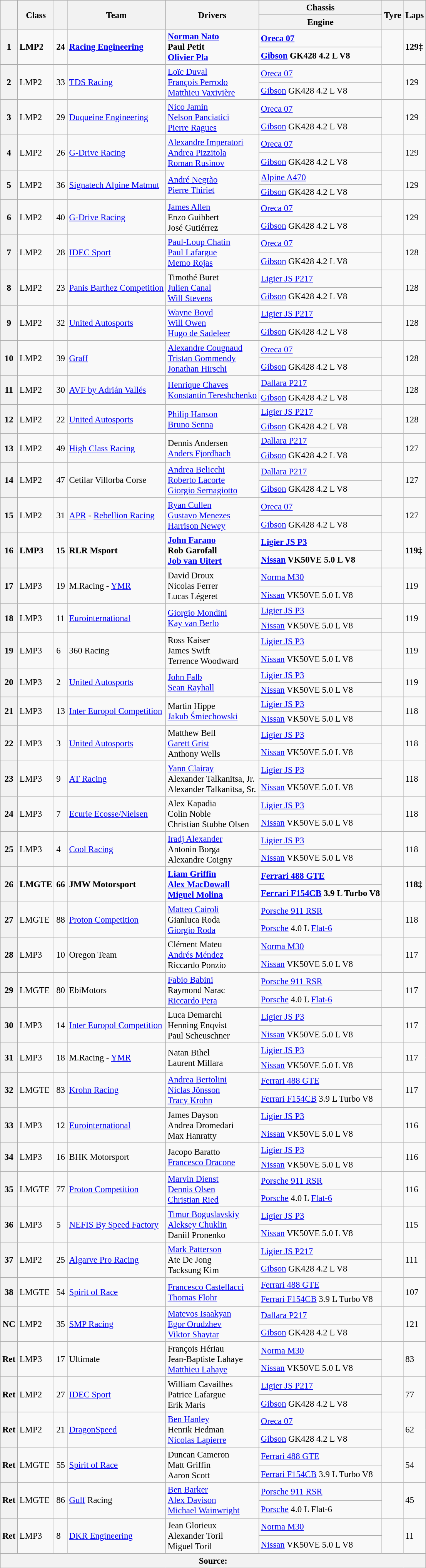<table class="wikitable" style="font-size: 95%;">
<tr>
<th rowspan=2></th>
<th rowspan=2>Class</th>
<th rowspan=2></th>
<th rowspan=2>Team</th>
<th rowspan=2>Drivers</th>
<th>Chassis</th>
<th rowspan=2>Tyre</th>
<th rowspan=2>Laps</th>
</tr>
<tr>
<th>Engine</th>
</tr>
<tr style="font-weight:bold">
<th rowspan=2>1</th>
<td rowspan=2>LMP2</td>
<td rowspan=2>24</td>
<td rowspan=2> <a href='#'>Racing Engineering</a></td>
<td rowspan=2> <a href='#'>Norman Nato</a><br> Paul Petit<br> <a href='#'>Olivier Pla</a></td>
<td><a href='#'>Oreca 07</a></td>
<td rowspan=2></td>
<td rowspan=2>129‡</td>
</tr>
<tr style="font-weight:bold">
<td><a href='#'>Gibson</a> GK428 4.2 L V8</td>
</tr>
<tr>
<th rowspan=2>2</th>
<td rowspan=2>LMP2</td>
<td rowspan=2>33</td>
<td rowspan=2> <a href='#'>TDS Racing</a></td>
<td rowspan=2> <a href='#'>Loïc Duval</a><br> <a href='#'>François Perrodo</a><br> <a href='#'>Matthieu Vaxivière</a></td>
<td><a href='#'>Oreca 07</a></td>
<td rowspan=2></td>
<td rowspan=2>129</td>
</tr>
<tr>
<td><a href='#'>Gibson</a> GK428 4.2 L V8</td>
</tr>
<tr>
<th rowspan=2>3</th>
<td rowspan=2>LMP2</td>
<td rowspan=2>29</td>
<td rowspan=2> <a href='#'>Duqueine Engineering</a></td>
<td rowspan=2> <a href='#'>Nico Jamin</a><br> <a href='#'>Nelson Panciatici</a><br> <a href='#'>Pierre Ragues</a></td>
<td><a href='#'>Oreca 07</a></td>
<td rowspan=2></td>
<td rowspan=2>129</td>
</tr>
<tr>
<td><a href='#'>Gibson</a> GK428 4.2 L V8</td>
</tr>
<tr>
<th rowspan=2>4</th>
<td rowspan=2>LMP2</td>
<td rowspan=2>26</td>
<td rowspan=2> <a href='#'>G-Drive Racing</a></td>
<td rowspan=2> <a href='#'>Alexandre Imperatori</a><br> <a href='#'>Andrea Pizzitola</a><br> <a href='#'>Roman Rusinov</a></td>
<td><a href='#'>Oreca 07</a></td>
<td rowspan=2></td>
<td rowspan=2>129</td>
</tr>
<tr>
<td><a href='#'>Gibson</a> GK428 4.2 L V8</td>
</tr>
<tr>
<th rowspan=2>5</th>
<td rowspan=2>LMP2</td>
<td rowspan=2>36</td>
<td rowspan=2> <a href='#'>Signatech Alpine Matmut</a></td>
<td rowspan=2> <a href='#'>André Negrão</a><br> <a href='#'>Pierre Thiriet</a></td>
<td><a href='#'>Alpine A470</a></td>
<td rowspan=2></td>
<td rowspan=2>129</td>
</tr>
<tr>
<td><a href='#'>Gibson</a> GK428 4.2 L V8</td>
</tr>
<tr>
<th rowspan=2>6</th>
<td rowspan=2>LMP2</td>
<td rowspan=2>40</td>
<td rowspan=2> <a href='#'>G-Drive Racing</a></td>
<td rowspan=2> <a href='#'>James Allen</a><br> Enzo Guibbert<br> José Gutiérrez</td>
<td><a href='#'>Oreca 07</a></td>
<td rowspan=2></td>
<td rowspan=2>129</td>
</tr>
<tr>
<td><a href='#'>Gibson</a> GK428 4.2 L V8</td>
</tr>
<tr>
<th rowspan=2>7</th>
<td rowspan=2>LMP2</td>
<td rowspan=2>28</td>
<td rowspan=2> <a href='#'>IDEC Sport</a></td>
<td rowspan=2> <a href='#'>Paul-Loup Chatin</a><br> <a href='#'>Paul Lafargue</a><br> <a href='#'>Memo Rojas</a></td>
<td><a href='#'>Oreca 07</a></td>
<td rowspan=2></td>
<td rowspan=2>128</td>
</tr>
<tr>
<td><a href='#'>Gibson</a> GK428 4.2 L V8</td>
</tr>
<tr>
<th rowspan=2>8</th>
<td rowspan=2>LMP2</td>
<td rowspan=2>23</td>
<td rowspan=2> <a href='#'>Panis Barthez Competition</a></td>
<td rowspan=2> Timothé Buret<br> <a href='#'>Julien Canal</a><br> <a href='#'>Will Stevens</a></td>
<td><a href='#'>Ligier JS P217</a></td>
<td rowspan=2></td>
<td rowspan=2>128</td>
</tr>
<tr>
<td><a href='#'>Gibson</a> GK428 4.2 L V8</td>
</tr>
<tr>
<th rowspan=2>9</th>
<td rowspan=2>LMP2</td>
<td rowspan=2>32</td>
<td rowspan=2> <a href='#'>United Autosports</a></td>
<td rowspan=2> <a href='#'>Wayne Boyd</a><br> <a href='#'>Will Owen</a><br> <a href='#'>Hugo de Sadeleer</a></td>
<td><a href='#'>Ligier JS P217</a></td>
<td rowspan=2></td>
<td rowspan=2>128</td>
</tr>
<tr>
<td><a href='#'>Gibson</a> GK428 4.2 L V8</td>
</tr>
<tr>
<th rowspan=2>10</th>
<td rowspan=2>LMP2</td>
<td rowspan=2>39</td>
<td rowspan=2> <a href='#'>Graff</a></td>
<td rowspan=2> <a href='#'>Alexandre Cougnaud</a><br> <a href='#'>Tristan Gommendy</a><br> <a href='#'>Jonathan Hirschi</a></td>
<td><a href='#'>Oreca 07</a></td>
<td rowspan=2></td>
<td rowspan=2>128</td>
</tr>
<tr>
<td><a href='#'>Gibson</a> GK428 4.2 L V8</td>
</tr>
<tr>
<th rowspan=2>11</th>
<td rowspan=2>LMP2</td>
<td rowspan=2>30</td>
<td rowspan=2> <a href='#'>AVF by Adrián Vallés</a></td>
<td rowspan=2> <a href='#'>Henrique Chaves</a><br> <a href='#'>Konstantin Tereshchenko</a></td>
<td><a href='#'>Dallara P217</a></td>
<td rowspan=2></td>
<td rowspan=2>128</td>
</tr>
<tr>
<td><a href='#'>Gibson</a> GK428 4.2 L V8</td>
</tr>
<tr>
<th rowspan=2>12</th>
<td rowspan=2>LMP2</td>
<td rowspan=2>22</td>
<td rowspan=2> <a href='#'>United Autosports</a></td>
<td rowspan=2> <a href='#'>Philip Hanson</a><br> <a href='#'>Bruno Senna</a></td>
<td><a href='#'>Ligier JS P217</a></td>
<td rowspan=2></td>
<td rowspan=2>128</td>
</tr>
<tr>
<td><a href='#'>Gibson</a> GK428 4.2 L V8</td>
</tr>
<tr>
<th rowspan=2>13</th>
<td rowspan=2>LMP2</td>
<td rowspan=2>49</td>
<td rowspan=2> <a href='#'>High Class Racing</a></td>
<td rowspan=2> Dennis Andersen<br> <a href='#'>Anders Fjordbach</a></td>
<td><a href='#'>Dallara P217</a></td>
<td rowspan=2></td>
<td rowspan=2>127</td>
</tr>
<tr>
<td><a href='#'>Gibson</a> GK428 4.2 L V8</td>
</tr>
<tr>
<th rowspan=2>14</th>
<td rowspan=2>LMP2</td>
<td rowspan=2>47</td>
<td rowspan=2> Cetilar Villorba Corse</td>
<td rowspan=2> <a href='#'>Andrea Belicchi</a><br> <a href='#'>Roberto Lacorte</a><br> <a href='#'>Giorgio Sernagiotto</a></td>
<td><a href='#'>Dallara P217</a></td>
<td rowspan=2></td>
<td rowspan=2>127</td>
</tr>
<tr>
<td><a href='#'>Gibson</a> GK428 4.2 L V8</td>
</tr>
<tr>
<th rowspan=2>15</th>
<td rowspan=2>LMP2</td>
<td rowspan=2>31</td>
<td rowspan=2> <a href='#'>APR</a> - <a href='#'>Rebellion Racing</a></td>
<td rowspan=2> <a href='#'>Ryan Cullen</a><br> <a href='#'>Gustavo Menezes</a><br> <a href='#'>Harrison Newey</a></td>
<td><a href='#'>Oreca 07</a></td>
<td rowspan=2></td>
<td rowspan=2>127</td>
</tr>
<tr>
<td><a href='#'>Gibson</a> GK428 4.2 L V8</td>
</tr>
<tr style="font-weight:bold">
<th rowspan=2>16</th>
<td rowspan=2>LMP3</td>
<td rowspan=2>15</td>
<td rowspan=2> RLR Msport</td>
<td rowspan=2> <a href='#'>John Farano</a><br> Rob Garofall<br> <a href='#'>Job van Uitert</a></td>
<td><a href='#'>Ligier JS P3</a></td>
<td rowspan=2></td>
<td rowspan=2>119‡</td>
</tr>
<tr style="font-weight:bold">
<td><a href='#'>Nissan</a> VK50VE  5.0 L V8</td>
</tr>
<tr>
<th rowspan=2>17</th>
<td rowspan=2>LMP3</td>
<td rowspan=2>19</td>
<td rowspan=2> M.Racing - <a href='#'>YMR</a></td>
<td rowspan=2> David Droux<br> Nicolas Ferrer<br> Lucas Légeret</td>
<td><a href='#'>Norma M30</a></td>
<td rowspan=2></td>
<td rowspan=2>119</td>
</tr>
<tr>
<td><a href='#'>Nissan</a> VK50VE  5.0 L V8</td>
</tr>
<tr>
<th rowspan=2>18</th>
<td rowspan=2>LMP3</td>
<td rowspan=2>11</td>
<td rowspan=2> <a href='#'>Eurointernational</a></td>
<td rowspan=2> <a href='#'>Giorgio Mondini</a><br> <a href='#'>Kay van Berlo</a></td>
<td><a href='#'>Ligier JS P3</a></td>
<td rowspan=2></td>
<td rowspan=2>119</td>
</tr>
<tr>
<td><a href='#'>Nissan</a> VK50VE  5.0 L V8</td>
</tr>
<tr>
<th rowspan=2>19</th>
<td rowspan=2>LMP3</td>
<td rowspan=2>6</td>
<td rowspan=2> 360 Racing</td>
<td rowspan=2> Ross Kaiser<br> James Swift<br> Terrence Woodward</td>
<td><a href='#'>Ligier JS P3</a></td>
<td rowspan=2></td>
<td rowspan=2>119</td>
</tr>
<tr>
<td><a href='#'>Nissan</a> VK50VE  5.0 L V8</td>
</tr>
<tr>
<th rowspan=2>20</th>
<td rowspan=2>LMP3</td>
<td rowspan=2>2</td>
<td rowspan=2> <a href='#'>United Autosports</a></td>
<td rowspan=2> <a href='#'>John Falb</a><br> <a href='#'>Sean Rayhall</a></td>
<td><a href='#'>Ligier JS P3</a></td>
<td rowspan=2></td>
<td rowspan=2>119</td>
</tr>
<tr>
<td><a href='#'>Nissan</a> VK50VE  5.0 L V8</td>
</tr>
<tr>
<th rowspan=2>21</th>
<td rowspan=2>LMP3</td>
<td rowspan=2>13</td>
<td rowspan=2> <a href='#'>Inter Europol Competition</a></td>
<td rowspan=2> Martin Hippe<br> <a href='#'>Jakub Śmiechowski</a></td>
<td><a href='#'>Ligier JS P3</a></td>
<td rowspan=2></td>
<td rowspan=2>118</td>
</tr>
<tr>
<td><a href='#'>Nissan</a> VK50VE  5.0 L V8</td>
</tr>
<tr>
<th rowspan=2>22</th>
<td rowspan=2>LMP3</td>
<td rowspan=2>3</td>
<td rowspan=2> <a href='#'>United Autosports</a></td>
<td rowspan=2> Matthew Bell<br> <a href='#'>Garett Grist</a><br> Anthony Wells</td>
<td><a href='#'>Ligier JS P3</a></td>
<td rowspan=2></td>
<td rowspan=2>118</td>
</tr>
<tr>
<td><a href='#'>Nissan</a> VK50VE  5.0 L V8</td>
</tr>
<tr>
<th rowspan=2>23</th>
<td rowspan=2>LMP3</td>
<td rowspan=2>9</td>
<td rowspan=2> <a href='#'>AT Racing</a></td>
<td rowspan=2> <a href='#'>Yann Clairay</a><br> Alexander Talkanitsa, Jr.<br> Alexander Talkanitsa, Sr.</td>
<td><a href='#'>Ligier JS P3</a></td>
<td rowspan=2></td>
<td rowspan=2>118</td>
</tr>
<tr>
<td><a href='#'>Nissan</a> VK50VE  5.0 L V8</td>
</tr>
<tr>
<th rowspan=2>24</th>
<td rowspan=2>LMP3</td>
<td rowspan=2>7</td>
<td rowspan=2> <a href='#'>Ecurie Ecosse/Nielsen</a></td>
<td rowspan=2> Alex Kapadia<br> Colin Noble<br> Christian Stubbe Olsen</td>
<td><a href='#'>Ligier JS P3</a></td>
<td rowspan=2></td>
<td rowspan=2>118</td>
</tr>
<tr>
<td><a href='#'>Nissan</a> VK50VE  5.0 L V8</td>
</tr>
<tr>
<th rowspan=2>25</th>
<td rowspan=2>LMP3</td>
<td rowspan=2>4</td>
<td rowspan=2> <a href='#'>Cool Racing</a></td>
<td rowspan=2> <a href='#'>Iradj Alexander</a><br> Antonin Borga<br> Alexandre Coigny</td>
<td><a href='#'>Ligier JS P3</a></td>
<td rowspan=2></td>
<td rowspan=2>118</td>
</tr>
<tr>
<td><a href='#'>Nissan</a> VK50VE  5.0 L V8</td>
</tr>
<tr style="font-weight:bold">
<th rowspan=2>26</th>
<td rowspan=2>LMGTE</td>
<td rowspan=2>66</td>
<td rowspan=2> JMW Motorsport</td>
<td rowspan=2> <a href='#'>Liam Griffin</a><br> <a href='#'>Alex MacDowall</a><br> <a href='#'>Miguel Molina</a></td>
<td><a href='#'>Ferrari 488 GTE</a></td>
<td rowspan=2></td>
<td rowspan=2>118‡</td>
</tr>
<tr style="font-weight:bold">
<td><a href='#'>Ferrari F154CB</a> 3.9 L Turbo V8</td>
</tr>
<tr>
<th rowspan=2>27</th>
<td rowspan=2>LMGTE</td>
<td rowspan=2>88</td>
<td rowspan=2> <a href='#'>Proton Competition</a></td>
<td rowspan=2> <a href='#'>Matteo Cairoli</a><br> Gianluca Roda<br> <a href='#'>Giorgio Roda</a></td>
<td><a href='#'>Porsche 911 RSR</a></td>
<td rowspan=2></td>
<td rowspan=2>118</td>
</tr>
<tr>
<td><a href='#'>Porsche</a> 4.0 L <a href='#'>Flat-6</a></td>
</tr>
<tr>
<th rowspan=2>28</th>
<td rowspan=2>LMP3</td>
<td rowspan=2>10</td>
<td rowspan=2> Oregon Team</td>
<td rowspan=2> Clément Mateu<br> <a href='#'>Andrés Méndez</a><br> Riccardo Ponzio</td>
<td><a href='#'>Norma M30</a></td>
<td rowspan=2></td>
<td rowspan=2>117</td>
</tr>
<tr>
<td><a href='#'>Nissan</a> VK50VE  5.0 L V8</td>
</tr>
<tr>
<th rowspan=2>29</th>
<td rowspan=2>LMGTE</td>
<td rowspan=2>80</td>
<td rowspan=2> EbiMotors</td>
<td rowspan=2> <a href='#'>Fabio Babini</a><br> Raymond Narac<br> <a href='#'>Riccardo Pera</a></td>
<td><a href='#'>Porsche 911 RSR</a></td>
<td rowspan=2></td>
<td rowspan=2>117</td>
</tr>
<tr>
<td><a href='#'>Porsche</a> 4.0 L <a href='#'>Flat-6</a></td>
</tr>
<tr>
<th rowspan=2>30</th>
<td rowspan=2>LMP3</td>
<td rowspan=2>14</td>
<td rowspan=2> <a href='#'>Inter Europol Competition</a></td>
<td rowspan=2> Luca Demarchi<br> Henning Enqvist<br> Paul Scheuschner</td>
<td><a href='#'>Ligier JS P3</a></td>
<td rowspan=2></td>
<td rowspan=2>117</td>
</tr>
<tr>
<td><a href='#'>Nissan</a> VK50VE  5.0 L V8</td>
</tr>
<tr>
<th rowspan=2>31</th>
<td rowspan=2>LMP3</td>
<td rowspan=2>18</td>
<td rowspan=2> M.Racing - <a href='#'>YMR</a></td>
<td rowspan=2> Natan Bihel<br> Laurent Millara</td>
<td><a href='#'>Ligier JS P3</a></td>
<td rowspan=2></td>
<td rowspan=2>117</td>
</tr>
<tr>
<td><a href='#'>Nissan</a> VK50VE  5.0 L V8</td>
</tr>
<tr>
<th rowspan=2>32</th>
<td rowspan=2>LMGTE</td>
<td rowspan=2>83</td>
<td rowspan=2> <a href='#'>Krohn Racing</a></td>
<td rowspan=2> <a href='#'>Andrea Bertolini</a><br> <a href='#'>Niclas Jönsson</a><br> <a href='#'>Tracy Krohn</a></td>
<td><a href='#'>Ferrari 488 GTE</a></td>
<td rowspan=2></td>
<td rowspan=2>117</td>
</tr>
<tr>
<td><a href='#'>Ferrari F154CB</a> 3.9 L Turbo V8</td>
</tr>
<tr>
<th rowspan=2>33</th>
<td rowspan=2>LMP3</td>
<td rowspan=2>12</td>
<td rowspan=2> <a href='#'>Eurointernational</a></td>
<td rowspan=2> James Dayson<br> Andrea Dromedari<br> Max Hanratty</td>
<td><a href='#'>Ligier JS P3</a></td>
<td rowspan=2></td>
<td rowspan=2>116</td>
</tr>
<tr>
<td><a href='#'>Nissan</a> VK50VE  5.0 L V8</td>
</tr>
<tr>
<th rowspan=2>34</th>
<td rowspan=2>LMP3</td>
<td rowspan=2>16</td>
<td rowspan=2> BHK Motorsport</td>
<td rowspan=2> Jacopo Baratto<br> <a href='#'>Francesco Dracone</a></td>
<td><a href='#'>Ligier JS P3</a></td>
<td rowspan=2></td>
<td rowspan=2>116</td>
</tr>
<tr>
<td><a href='#'>Nissan</a> VK50VE  5.0 L V8</td>
</tr>
<tr>
<th rowspan=2>35</th>
<td rowspan=2>LMGTE</td>
<td rowspan=2>77</td>
<td rowspan=2> <a href='#'>Proton Competition</a></td>
<td rowspan=2> <a href='#'>Marvin Dienst</a><br> <a href='#'>Dennis Olsen</a><br> <a href='#'>Christian Ried</a></td>
<td><a href='#'>Porsche 911 RSR</a></td>
<td rowspan=2></td>
<td rowspan=2>116</td>
</tr>
<tr>
<td><a href='#'>Porsche</a> 4.0 L <a href='#'>Flat-6</a></td>
</tr>
<tr>
<th rowspan=2>36</th>
<td rowspan=2>LMP3</td>
<td rowspan=2>5</td>
<td rowspan=2> <a href='#'>NEFIS By Speed Factory</a></td>
<td rowspan=2> <a href='#'>Timur Boguslavskiy</a><br> <a href='#'>Aleksey Chuklin</a><br> Daniil Pronenko</td>
<td><a href='#'>Ligier JS P3</a></td>
<td rowspan=2></td>
<td rowspan=2>115</td>
</tr>
<tr>
<td><a href='#'>Nissan</a> VK50VE  5.0 L V8</td>
</tr>
<tr>
<th rowspan=2>37</th>
<td rowspan=2>LMP2</td>
<td rowspan=2>25</td>
<td rowspan=2> <a href='#'>Algarve Pro Racing</a></td>
<td rowspan=2> <a href='#'>Mark Patterson</a><br> Ate De Jong<br> Tacksung Kim</td>
<td><a href='#'>Ligier JS P217</a></td>
<td rowspan=2></td>
<td rowspan=2>111</td>
</tr>
<tr>
<td><a href='#'>Gibson</a> GK428 4.2 L V8</td>
</tr>
<tr>
<th rowspan=2>38</th>
<td rowspan=2>LMGTE</td>
<td rowspan=2>54</td>
<td rowspan=2> <a href='#'>Spirit of Race</a></td>
<td rowspan=2> <a href='#'>Francesco Castellacci</a><br> <a href='#'>Thomas Flohr</a></td>
<td><a href='#'>Ferrari 488 GTE</a></td>
<td rowspan=2></td>
<td rowspan=2>107</td>
</tr>
<tr>
<td><a href='#'>Ferrari F154CB</a> 3.9 L Turbo V8</td>
</tr>
<tr>
<th rowspan=2>NC</th>
<td rowspan=2>LMP2</td>
<td rowspan=2>35</td>
<td rowspan=2> <a href='#'>SMP Racing</a></td>
<td rowspan=2> <a href='#'>Matevos Isaakyan</a><br> <a href='#'>Egor Orudzhev</a><br> <a href='#'>Viktor Shaytar</a></td>
<td><a href='#'>Dallara P217</a></td>
<td rowspan=2></td>
<td rowspan=2>121</td>
</tr>
<tr>
<td><a href='#'>Gibson</a> GK428 4.2 L V8</td>
</tr>
<tr>
<th rowspan=2>Ret</th>
<td rowspan=2>LMP3</td>
<td rowspan=2>17</td>
<td rowspan=2> Ultimate</td>
<td rowspan=2> François Hériau<br> Jean-Baptiste Lahaye<br> <a href='#'>Matthieu Lahaye</a></td>
<td><a href='#'>Norma M30</a></td>
<td rowspan=2></td>
<td rowspan=2>83</td>
</tr>
<tr>
<td><a href='#'>Nissan</a> VK50VE  5.0 L V8</td>
</tr>
<tr>
<th rowspan=2>Ret</th>
<td rowspan=2>LMP2</td>
<td rowspan=2>27</td>
<td rowspan=2> <a href='#'>IDEC Sport</a></td>
<td rowspan=2> William Cavailhes<br> Patrice Lafargue<br> Erik Maris</td>
<td><a href='#'>Ligier JS P217</a></td>
<td rowspan=2></td>
<td rowspan=2>77</td>
</tr>
<tr>
<td><a href='#'>Gibson</a> GK428 4.2 L V8</td>
</tr>
<tr>
<th rowspan=2>Ret</th>
<td rowspan=2>LMP2</td>
<td rowspan=2>21</td>
<td rowspan=2> <a href='#'>DragonSpeed</a></td>
<td rowspan=2> <a href='#'>Ben Hanley</a><br> Henrik Hedman<br> <a href='#'>Nicolas Lapierre</a></td>
<td><a href='#'>Oreca 07</a></td>
<td rowspan=2></td>
<td rowspan=2>62</td>
</tr>
<tr>
<td><a href='#'>Gibson</a> GK428 4.2 L V8</td>
</tr>
<tr>
<th rowspan=2>Ret</th>
<td rowspan=2>LMGTE</td>
<td rowspan=2>55</td>
<td rowspan=2> <a href='#'>Spirit of Race</a></td>
<td rowspan=2> Duncan Cameron<br> Matt Griffin<br> Aaron Scott</td>
<td><a href='#'>Ferrari 488 GTE</a></td>
<td rowspan=2></td>
<td rowspan=2>54</td>
</tr>
<tr>
<td><a href='#'>Ferrari F154CB</a> 3.9 L Turbo V8</td>
</tr>
<tr>
<th rowspan=2>Ret</th>
<td rowspan=2>LMGTE</td>
<td rowspan=2>86</td>
<td rowspan=2> <a href='#'>Gulf</a> Racing</td>
<td rowspan=2> <a href='#'>Ben Barker</a><br> <a href='#'>Alex Davison</a><br> <a href='#'>Michael Wainwright</a></td>
<td><a href='#'>Porsche 911 RSR</a></td>
<td rowspan=2></td>
<td rowspan=2>45</td>
</tr>
<tr>
<td><a href='#'>Porsche</a> 4.0 L Flat-6</td>
</tr>
<tr>
<th rowspan=2>Ret</th>
<td rowspan=2>LMP3</td>
<td rowspan=2>8</td>
<td rowspan=2> <a href='#'>DKR Engineering</a></td>
<td rowspan=2> Jean Glorieux<br> Alexander Toril<br> Miguel Toril</td>
<td><a href='#'>Norma M30</a></td>
<td rowspan=2></td>
<td rowspan=2>11</td>
</tr>
<tr>
<td><a href='#'>Nissan</a> VK50VE  5.0 L V8</td>
</tr>
<tr>
<th colspan="8">Source:</th>
</tr>
</table>
